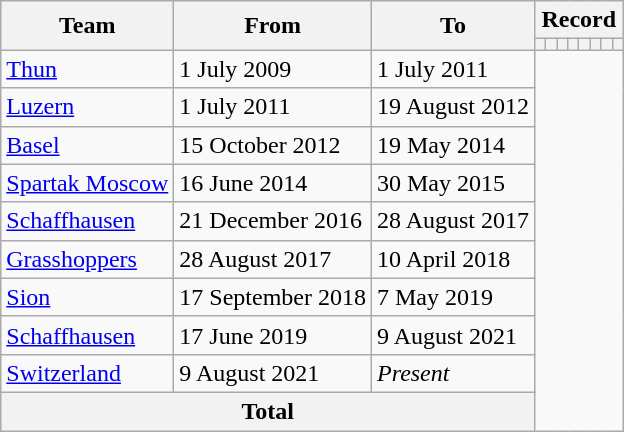<table class="wikitable" style="text-align: center">
<tr>
<th rowspan=2>Team</th>
<th rowspan=2>From</th>
<th rowspan=2>To</th>
<th colspan=8>Record</th>
</tr>
<tr>
<th></th>
<th></th>
<th></th>
<th></th>
<th></th>
<th></th>
<th></th>
<th></th>
</tr>
<tr>
<td align="left"><a href='#'>Thun</a></td>
<td align="left">1 July 2009</td>
<td align="left">1 July 2011<br></td>
</tr>
<tr>
<td align="left"><a href='#'>Luzern</a></td>
<td align="left">1 July 2011</td>
<td align="left">19 August 2012<br></td>
</tr>
<tr>
<td align="left"><a href='#'>Basel</a></td>
<td align="left">15 October 2012</td>
<td align="left">19 May 2014<br></td>
</tr>
<tr>
<td align="left"><a href='#'>Spartak Moscow</a></td>
<td align="left">16 June 2014</td>
<td align="left">30 May 2015<br></td>
</tr>
<tr>
<td align="left"><a href='#'>Schaffhausen</a></td>
<td align="left">21 December 2016</td>
<td align="left">28 August 2017<br></td>
</tr>
<tr>
<td align="left"><a href='#'>Grasshoppers</a></td>
<td align="left">28 August 2017</td>
<td align="left">10 April 2018<br></td>
</tr>
<tr>
<td align="left"><a href='#'>Sion</a></td>
<td align="left">17 September 2018</td>
<td align="left">7 May 2019<br></td>
</tr>
<tr>
<td align="left"><a href='#'>Schaffhausen</a></td>
<td align="left">17 June 2019</td>
<td align="left">9 August 2021<br></td>
</tr>
<tr>
<td align="left"><a href='#'>Switzerland</a></td>
<td align="left">9 August 2021</td>
<td align="left"><em>Present</em><br></td>
</tr>
<tr>
<th colspan="3">Total<br></th>
</tr>
</table>
